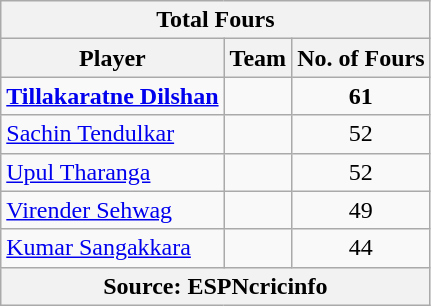<table class="wikitable sortable" style="text-align:center; float:left;">
<tr>
<th class="unsortable" colspan=3>Total Fours</th>
</tr>
<tr>
<th class="unsortable">Player</th>
<th>Team</th>
<th>No. of Fours</th>
</tr>
<tr>
<td style="text-align:left"><strong><a href='#'>Tillakaratne Dilshan</a></strong></td>
<td style="text-align:left"><strong></strong></td>
<td><strong>61</strong></td>
</tr>
<tr>
<td style="text-align:left"><a href='#'>Sachin Tendulkar</a></td>
<td style="text-align:left"></td>
<td>52</td>
</tr>
<tr>
<td style="text-align:left"><a href='#'>Upul Tharanga</a></td>
<td style="text-align:left"></td>
<td>52</td>
</tr>
<tr>
<td style="text-align:left"><a href='#'>Virender Sehwag</a></td>
<td style="text-align:left"></td>
<td>49</td>
</tr>
<tr>
<td style="text-align:left"><a href='#'>Kumar Sangakkara</a></td>
<td style="text-align:left"></td>
<td>44</td>
</tr>
<tr>
<th colspan=12>Source: ESPNcricinfo </th>
</tr>
</table>
